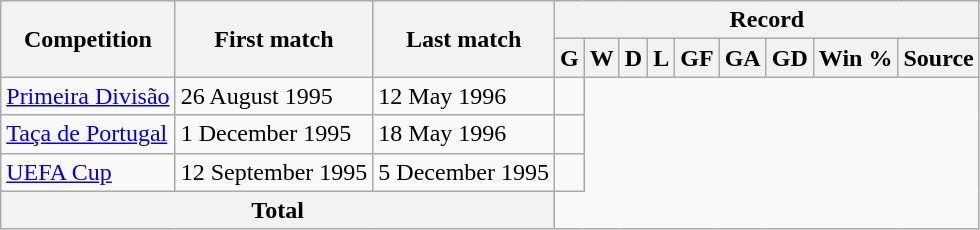<table class="wikitable" style="text-align: center">
<tr>
<th rowspan="2">Competition</th>
<th rowspan="2">First match</th>
<th rowspan="2">Last match</th>
<th colspan="9">Record</th>
</tr>
<tr>
<th>G</th>
<th>W</th>
<th>D</th>
<th>L</th>
<th>GF</th>
<th>GA</th>
<th>GD</th>
<th>Win %</th>
<th>Source</th>
</tr>
<tr>
<td align=left><a href='#'>Primeira Divisão</a></td>
<td align=left>26 August 1995</td>
<td align=left>12 May 1996<br></td>
<td align=left></td>
</tr>
<tr>
<td align=left><a href='#'>Taça de Portugal</a></td>
<td align=left>1 December 1995</td>
<td align=left>18 May 1996<br></td>
<td align=left></td>
</tr>
<tr>
<td align=left><a href='#'>UEFA Cup</a></td>
<td align=left>12 September 1995</td>
<td align=left>5 December 1995<br></td>
<td align=left></td>
</tr>
<tr>
<th colspan="3">Total<br></th>
</tr>
</table>
